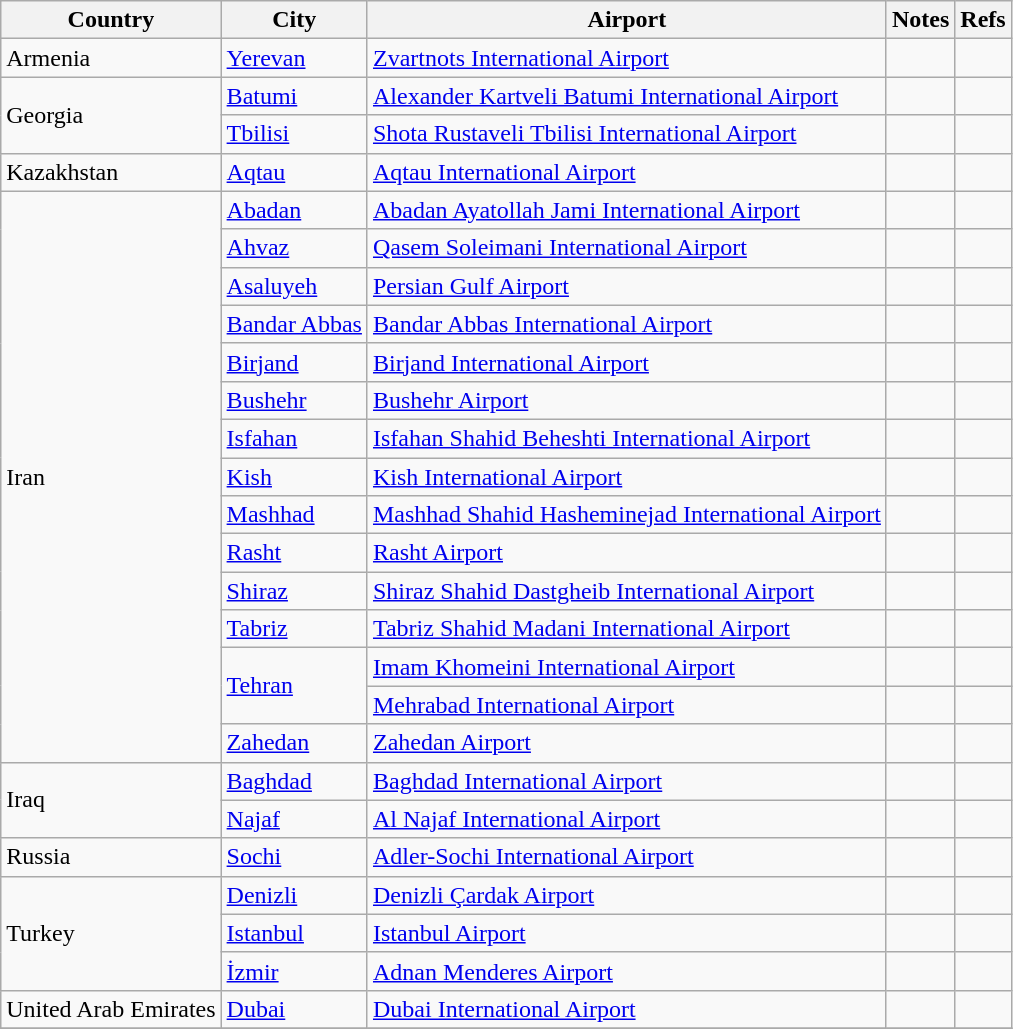<table class="wikitable sortable mw-collapsible">
<tr>
<th>Country</th>
<th>City</th>
<th>Airport</th>
<th>Notes</th>
<th class="unsortable">Refs</th>
</tr>
<tr>
<td>Armenia</td>
<td><a href='#'>Yerevan</a></td>
<td><a href='#'>Zvartnots International Airport</a></td>
<td align=center></td>
<td align=center></td>
</tr>
<tr>
<td rowspan="2">Georgia</td>
<td><a href='#'>Batumi</a></td>
<td><a href='#'>Alexander Kartveli Batumi International Airport</a></td>
<td align=center></td>
<td align=center></td>
</tr>
<tr>
<td><a href='#'>Tbilisi</a></td>
<td><a href='#'>Shota Rustaveli Tbilisi International Airport</a></td>
<td align=center></td>
<td align=center></td>
</tr>
<tr>
<td>Kazakhstan</td>
<td><a href='#'>Aqtau</a></td>
<td><a href='#'>Aqtau International Airport</a></td>
<td></td>
<td align=center></td>
</tr>
<tr>
<td rowspan="15">Iran</td>
<td><a href='#'>Abadan</a></td>
<td><a href='#'>Abadan Ayatollah Jami International Airport</a></td>
<td align=center></td>
<td align=center></td>
</tr>
<tr>
<td><a href='#'>Ahvaz</a></td>
<td><a href='#'>Qasem Soleimani International Airport</a></td>
<td align=center></td>
<td align=center></td>
</tr>
<tr>
<td><a href='#'>Asaluyeh</a></td>
<td><a href='#'>Persian Gulf Airport</a></td>
<td align=center></td>
<td align=center></td>
</tr>
<tr>
<td><a href='#'>Bandar Abbas</a></td>
<td><a href='#'>Bandar Abbas International Airport</a></td>
<td align=center></td>
<td align=center></td>
</tr>
<tr>
<td><a href='#'>Birjand</a></td>
<td><a href='#'>Birjand International Airport</a></td>
<td align=center></td>
<td align=center></td>
</tr>
<tr>
<td><a href='#'>Bushehr</a></td>
<td><a href='#'>Bushehr Airport</a></td>
<td align=center></td>
<td align=center></td>
</tr>
<tr>
<td><a href='#'>Isfahan</a></td>
<td><a href='#'>Isfahan Shahid Beheshti International Airport</a></td>
<td align=center></td>
<td align=center></td>
</tr>
<tr>
<td><a href='#'>Kish</a></td>
<td><a href='#'>Kish International Airport</a></td>
<td align=center></td>
<td align=center></td>
</tr>
<tr>
<td><a href='#'>Mashhad</a></td>
<td><a href='#'>Mashhad Shahid Hasheminejad International Airport</a></td>
<td></td>
<td align=center></td>
</tr>
<tr>
<td><a href='#'>Rasht</a></td>
<td><a href='#'>Rasht Airport</a></td>
<td align=center></td>
<td align=center></td>
</tr>
<tr>
<td><a href='#'>Shiraz</a></td>
<td><a href='#'>Shiraz Shahid Dastgheib International Airport</a></td>
<td align=center></td>
<td align=center></td>
</tr>
<tr>
<td><a href='#'>Tabriz</a></td>
<td><a href='#'>Tabriz Shahid Madani International Airport</a></td>
<td align=center></td>
<td align=center></td>
</tr>
<tr>
<td rowspan="2"><a href='#'>Tehran</a></td>
<td><a href='#'>Imam Khomeini International Airport</a></td>
<td></td>
<td align=center></td>
</tr>
<tr>
<td><a href='#'>Mehrabad International Airport</a></td>
<td></td>
<td align=center></td>
</tr>
<tr>
<td><a href='#'>Zahedan</a></td>
<td><a href='#'>Zahedan Airport</a></td>
<td align=center></td>
<td align=center></td>
</tr>
<tr>
<td rowspan="2">Iraq</td>
<td><a href='#'>Baghdad</a></td>
<td><a href='#'>Baghdad International Airport</a></td>
<td align=center></td>
<td align=center></td>
</tr>
<tr>
<td><a href='#'>Najaf</a></td>
<td><a href='#'>Al Najaf International Airport</a></td>
<td align=center></td>
<td align=center></td>
</tr>
<tr>
<td>Russia</td>
<td><a href='#'>Sochi</a></td>
<td><a href='#'>Adler-Sochi International Airport</a></td>
<td></td>
<td align=center></td>
</tr>
<tr>
<td rowspan="3">Turkey</td>
<td><a href='#'>Denizli</a></td>
<td><a href='#'>Denizli Çardak Airport</a></td>
<td></td>
<td align=center></td>
</tr>
<tr>
<td><a href='#'>Istanbul</a></td>
<td><a href='#'>Istanbul Airport</a></td>
<td align=center></td>
<td align=center></td>
</tr>
<tr>
<td><a href='#'>İzmir</a></td>
<td><a href='#'>Adnan Menderes Airport</a></td>
<td align=center></td>
<td align=center></td>
</tr>
<tr>
<td>United Arab Emirates</td>
<td><a href='#'>Dubai</a></td>
<td><a href='#'>Dubai International Airport</a></td>
<td align=center></td>
<td align=center></td>
</tr>
<tr>
</tr>
</table>
